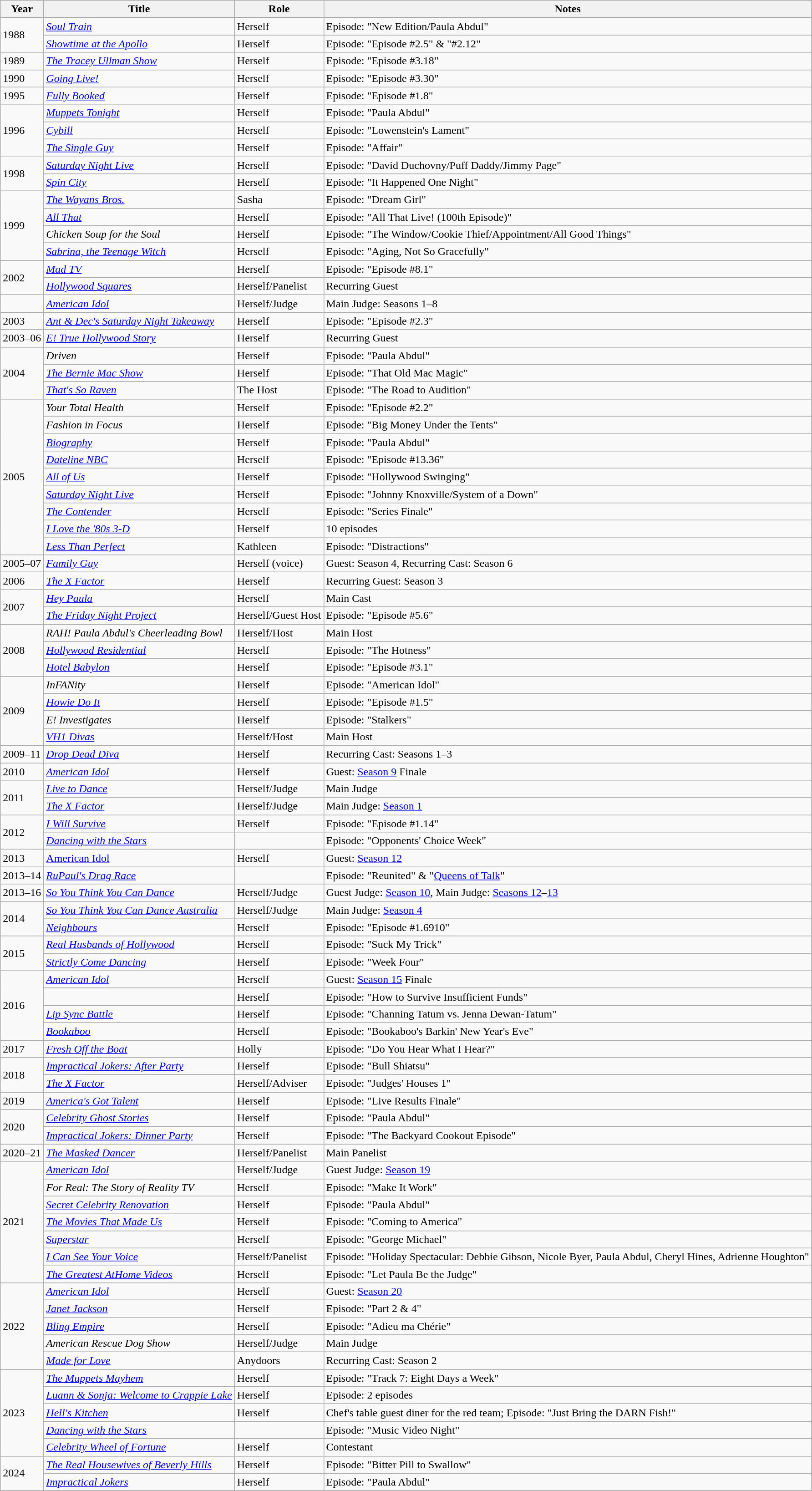<table class="wikitable sortable">
<tr>
<th>Year</th>
<th>Title</th>
<th>Role</th>
<th>Notes</th>
</tr>
<tr>
<td rowspan=2>1988</td>
<td><em><a href='#'>Soul Train</a></em></td>
<td>Herself</td>
<td>Episode: "New Edition/Paula Abdul"</td>
</tr>
<tr>
<td><em><a href='#'>Showtime at the Apollo</a></em></td>
<td>Herself</td>
<td>Episode: "Episode #2.5" & "#2.12"</td>
</tr>
<tr>
<td>1989</td>
<td><em><a href='#'>The Tracey Ullman Show</a></em></td>
<td>Herself</td>
<td>Episode: "Episode #3.18"</td>
</tr>
<tr>
<td>1990</td>
<td><em><a href='#'>Going Live!</a></em></td>
<td>Herself</td>
<td>Episode: "Episode #3.30"</td>
</tr>
<tr>
<td>1995</td>
<td><em><a href='#'>Fully Booked</a></em></td>
<td>Herself</td>
<td>Episode: "Episode #1.8"</td>
</tr>
<tr>
<td rowspan=3>1996</td>
<td><em><a href='#'>Muppets Tonight</a></em></td>
<td>Herself</td>
<td>Episode: "Paula Abdul"</td>
</tr>
<tr>
<td><em><a href='#'>Cybill</a></em></td>
<td>Herself</td>
<td>Episode: "Lowenstein's Lament"</td>
</tr>
<tr>
<td><em><a href='#'>The Single Guy</a></em></td>
<td>Herself</td>
<td>Episode: "Affair"</td>
</tr>
<tr>
<td rowspan=2>1998</td>
<td><em><a href='#'>Saturday Night Live</a></em></td>
<td>Herself</td>
<td>Episode: "David Duchovny/Puff Daddy/Jimmy Page"</td>
</tr>
<tr>
<td><em><a href='#'>Spin City</a></em></td>
<td>Herself</td>
<td>Episode: "It Happened One Night"</td>
</tr>
<tr>
<td rowspan=4>1999</td>
<td><em><a href='#'>The Wayans Bros.</a></em></td>
<td>Sasha</td>
<td>Episode: "Dream Girl"</td>
</tr>
<tr>
<td><em><a href='#'>All That</a></em></td>
<td>Herself</td>
<td>Episode: "All That Live! (100th Episode)"</td>
</tr>
<tr>
<td><em>Chicken Soup for the Soul</em></td>
<td>Herself</td>
<td>Episode: "The Window/Cookie Thief/Appointment/All Good Things"</td>
</tr>
<tr>
<td><em><a href='#'>Sabrina, the Teenage Witch</a></em></td>
<td>Herself</td>
<td>Episode: "Aging, Not So Gracefully"</td>
</tr>
<tr>
<td rowspan=2>2002</td>
<td><em><a href='#'>Mad TV</a></em></td>
<td>Herself</td>
<td>Episode: "Episode #8.1"</td>
</tr>
<tr>
<td><em><a href='#'>Hollywood Squares</a></em></td>
<td>Herself/Panelist</td>
<td>Recurring Guest</td>
</tr>
<tr>
<td></td>
<td><em><a href='#'>American Idol</a></em></td>
<td>Herself/Judge</td>
<td>Main Judge: Seasons 1–8</td>
</tr>
<tr>
<td>2003</td>
<td><em><a href='#'>Ant & Dec's Saturday Night Takeaway</a></em></td>
<td>Herself</td>
<td>Episode: "Episode #2.3"</td>
</tr>
<tr>
<td>2003–06</td>
<td><em><a href='#'>E! True Hollywood Story</a></em></td>
<td>Herself</td>
<td>Recurring Guest</td>
</tr>
<tr>
<td rowspan=3>2004</td>
<td><em>Driven</em></td>
<td>Herself</td>
<td>Episode: "Paula Abdul"</td>
</tr>
<tr>
<td><em><a href='#'>The Bernie Mac Show</a></em></td>
<td>Herself</td>
<td>Episode: "That Old Mac Magic"</td>
</tr>
<tr>
<td><em><a href='#'>That's So Raven</a></em></td>
<td>The Host</td>
<td>Episode: "The Road to Audition"</td>
</tr>
<tr>
<td rowspan=9>2005</td>
<td><em>Your Total Health</em></td>
<td>Herself</td>
<td>Episode: "Episode #2.2"</td>
</tr>
<tr>
<td><em>Fashion in Focus</em></td>
<td>Herself</td>
<td>Episode: "Big Money Under the Tents"</td>
</tr>
<tr>
<td><em><a href='#'>Biography</a></em></td>
<td>Herself</td>
<td>Episode: "Paula Abdul"</td>
</tr>
<tr>
<td><em><a href='#'>Dateline NBC</a></em></td>
<td>Herself</td>
<td>Episode: "Episode #13.36"</td>
</tr>
<tr>
<td><em><a href='#'>All of Us</a></em></td>
<td>Herself</td>
<td>Episode: "Hollywood Swinging"</td>
</tr>
<tr>
<td><em><a href='#'>Saturday Night Live</a></em></td>
<td>Herself</td>
<td>Episode: "Johnny Knoxville/System of a Down"</td>
</tr>
<tr>
<td><em><a href='#'>The Contender</a></em></td>
<td>Herself</td>
<td>Episode: "Series Finale"</td>
</tr>
<tr>
<td><em><a href='#'>I Love the '80s 3-D</a></em></td>
<td>Herself</td>
<td>10 episodes</td>
</tr>
<tr>
<td><em><a href='#'>Less Than Perfect</a></em></td>
<td>Kathleen</td>
<td>Episode: "Distractions"</td>
</tr>
<tr>
<td>2005–07</td>
<td><em><a href='#'>Family Guy</a></em></td>
<td>Herself (voice)</td>
<td>Guest: Season 4, Recurring Cast: Season 6</td>
</tr>
<tr>
<td>2006</td>
<td><em><a href='#'>The X Factor</a></em></td>
<td>Herself</td>
<td>Recurring Guest: Season 3</td>
</tr>
<tr>
<td rowspan=2>2007</td>
<td><em><a href='#'>Hey Paula</a></em></td>
<td>Herself</td>
<td>Main Cast</td>
</tr>
<tr>
<td><em><a href='#'>The Friday Night Project</a></em></td>
<td>Herself/Guest Host</td>
<td>Episode: "Episode #5.6"</td>
</tr>
<tr>
<td rowspan=3>2008</td>
<td><em>RAH! Paula Abdul's Cheerleading Bowl</em></td>
<td>Herself/Host</td>
<td>Main Host</td>
</tr>
<tr>
<td><em><a href='#'>Hollywood Residential</a></em></td>
<td>Herself</td>
<td>Episode: "The Hotness"</td>
</tr>
<tr>
<td><em><a href='#'>Hotel Babylon</a></em></td>
<td>Herself</td>
<td>Episode: "Episode #3.1"</td>
</tr>
<tr>
<td rowspan=4>2009</td>
<td><em>InFANity</em></td>
<td>Herself</td>
<td>Episode: "American Idol"</td>
</tr>
<tr>
<td><em><a href='#'>Howie Do It</a></em></td>
<td>Herself</td>
<td>Episode: "Episode #1.5"</td>
</tr>
<tr>
<td><em>E! Investigates</em></td>
<td>Herself</td>
<td>Episode: "Stalkers"</td>
</tr>
<tr>
<td><em><a href='#'>VH1 Divas</a></em></td>
<td>Herself/Host</td>
<td>Main Host</td>
</tr>
<tr>
<td>2009–11</td>
<td><em><a href='#'>Drop Dead Diva</a></em></td>
<td>Herself</td>
<td>Recurring Cast: Seasons 1–3</td>
</tr>
<tr>
<td>2010</td>
<td><em><a href='#'>American Idol</a></em></td>
<td>Herself</td>
<td>Guest: <a href='#'>Season 9</a> Finale</td>
</tr>
<tr>
<td rowspan=2>2011</td>
<td><em><a href='#'>Live to Dance</a></em></td>
<td>Herself/Judge</td>
<td>Main Judge</td>
</tr>
<tr>
<td><em><a href='#'>The X Factor</a></em></td>
<td>Herself/Judge</td>
<td>Main Judge: <a href='#'>Season 1</a></td>
</tr>
<tr>
<td rowspan=2>2012</td>
<td><em><a href='#'>I Will Survive</a></em></td>
<td>Herself</td>
<td>Episode: "Episode #1.14"</td>
</tr>
<tr>
<td><em><a href='#'>Dancing with the Stars</a></em></td>
<td></td>
<td>Episode: "Opponents' Choice Week"</td>
</tr>
<tr>
<td>2013</td>
<td><a href='#'>American Idol</a></td>
<td>Herself</td>
<td>Guest: <a href='#'>Season 12</a></td>
</tr>
<tr>
<td>2013–14</td>
<td><em><a href='#'>RuPaul's Drag Race</a></em></td>
<td></td>
<td>Episode: "Reunited" & "<a href='#'>Queens of Talk</a>"</td>
</tr>
<tr>
<td>2013–16</td>
<td><em><a href='#'>So You Think You Can Dance</a></em></td>
<td>Herself/Judge</td>
<td>Guest Judge: <a href='#'>Season 10</a>, Main Judge: <a href='#'>Seasons 12</a>–<a href='#'>13</a></td>
</tr>
<tr>
<td rowspan=2>2014</td>
<td><em><a href='#'>So You Think You Can Dance Australia</a></em></td>
<td>Herself/Judge</td>
<td>Main Judge: <a href='#'>Season 4</a></td>
</tr>
<tr>
<td><em><a href='#'>Neighbours</a></em></td>
<td>Herself</td>
<td>Episode: "Episode #1.6910"</td>
</tr>
<tr>
<td rowspan=2>2015</td>
<td><em><a href='#'>Real Husbands of Hollywood</a></em></td>
<td>Herself</td>
<td>Episode: "Suck My Trick"</td>
</tr>
<tr>
<td><em><a href='#'>Strictly Come Dancing</a></em></td>
<td>Herself</td>
<td>Episode: "Week Four"</td>
</tr>
<tr>
<td rowspan=4>2016</td>
<td><em><a href='#'>American Idol</a></em></td>
<td>Herself</td>
<td>Guest: <a href='#'>Season 15</a> Finale</td>
</tr>
<tr>
<td></td>
<td>Herself</td>
<td>Episode: "How to Survive Insufficient Funds"</td>
</tr>
<tr>
<td><em><a href='#'>Lip Sync Battle</a></em></td>
<td>Herself</td>
<td>Episode: "Channing Tatum vs. Jenna Dewan-Tatum"</td>
</tr>
<tr>
<td><em><a href='#'>Bookaboo</a></em></td>
<td>Herself</td>
<td>Episode: "Bookaboo's Barkin' New Year's Eve"</td>
</tr>
<tr>
<td>2017</td>
<td><em><a href='#'>Fresh Off the Boat</a></em></td>
<td>Holly</td>
<td>Episode: "Do You Hear What I Hear?"</td>
</tr>
<tr>
<td rowspan=2>2018</td>
<td><em><a href='#'>Impractical Jokers: After Party</a></em></td>
<td>Herself</td>
<td>Episode: "Bull Shiatsu"</td>
</tr>
<tr>
<td><em><a href='#'>The X Factor</a></em></td>
<td>Herself/Adviser</td>
<td>Episode: "Judges' Houses 1"</td>
</tr>
<tr>
<td>2019</td>
<td><em><a href='#'>America's Got Talent</a></em></td>
<td>Herself</td>
<td>Episode: "Live Results Finale"</td>
</tr>
<tr>
<td rowspan=2>2020</td>
<td><em><a href='#'>Celebrity Ghost Stories</a></em></td>
<td>Herself</td>
<td>Episode: "Paula Abdul"</td>
</tr>
<tr>
<td><em><a href='#'>Impractical Jokers: Dinner Party</a></em></td>
<td>Herself</td>
<td>Episode: "The Backyard Cookout Episode"</td>
</tr>
<tr>
<td>2020–21</td>
<td><em><a href='#'>The Masked Dancer</a></em></td>
<td>Herself/Panelist</td>
<td>Main Panelist</td>
</tr>
<tr>
<td rowspan=7>2021</td>
<td><em><a href='#'>American Idol</a></em></td>
<td>Herself/Judge</td>
<td>Guest Judge: <a href='#'>Season 19</a></td>
</tr>
<tr>
<td><em>For Real: The Story of Reality TV</em></td>
<td>Herself</td>
<td>Episode: "Make It Work"</td>
</tr>
<tr>
<td><em><a href='#'>Secret Celebrity Renovation</a></em></td>
<td>Herself</td>
<td>Episode: "Paula Abdul"</td>
</tr>
<tr>
<td><em><a href='#'>The Movies That Made Us</a></em></td>
<td>Herself</td>
<td>Episode: "Coming to America"</td>
</tr>
<tr>
<td><em><a href='#'>Superstar</a></em></td>
<td>Herself</td>
<td>Episode: "George Michael"</td>
</tr>
<tr>
<td><em><a href='#'>I Can See Your Voice</a></em></td>
<td>Herself/Panelist</td>
<td>Episode: "Holiday Spectacular: Debbie Gibson, Nicole Byer, Paula Abdul, Cheryl Hines, Adrienne Houghton"</td>
</tr>
<tr>
<td><em><a href='#'>The Greatest AtHome Videos</a></em></td>
<td>Herself</td>
<td>Episode: "Let Paula Be the Judge"</td>
</tr>
<tr>
<td rowspan=5>2022</td>
<td><em><a href='#'>American Idol</a></em></td>
<td>Herself</td>
<td>Guest: <a href='#'>Season 20</a></td>
</tr>
<tr>
<td><em><a href='#'>Janet Jackson</a></em></td>
<td>Herself</td>
<td>Episode: "Part 2 & 4"</td>
</tr>
<tr>
<td><em><a href='#'>Bling Empire</a></em></td>
<td>Herself</td>
<td>Episode: "Adieu ma Chérie"</td>
</tr>
<tr>
<td><em>American Rescue Dog Show</em></td>
<td>Herself/Judge</td>
<td>Main Judge</td>
</tr>
<tr>
<td><em><a href='#'>Made for Love</a></em></td>
<td>Anydoors</td>
<td>Recurring Cast: Season 2</td>
</tr>
<tr>
<td rowspan=5>2023</td>
<td><em><a href='#'>The Muppets Mayhem</a></em></td>
<td>Herself</td>
<td>Episode: "Track 7: Eight Days a Week"</td>
</tr>
<tr>
<td><em><a href='#'>Luann & Sonja: Welcome to Crappie Lake</a></em></td>
<td>Herself</td>
<td>Episode: 2 episodes</td>
</tr>
<tr>
<td><em><a href='#'>Hell's Kitchen</a></em></td>
<td>Herself</td>
<td>Chef's table guest diner for the red team; Episode: "Just Bring the DARN Fish!"</td>
</tr>
<tr>
<td><em><a href='#'>Dancing with the Stars</a></em></td>
<td></td>
<td>Episode: "Music Video Night"</td>
</tr>
<tr>
<td><em><a href='#'>Celebrity Wheel of Fortune</a></em></td>
<td>Herself</td>
<td>Contestant</td>
</tr>
<tr>
<td rowspan="2">2024</td>
<td><em><a href='#'>The Real Housewives of Beverly Hills</a></em></td>
<td>Herself</td>
<td>Episode: "Bitter Pill to Swallow"</td>
</tr>
<tr>
<td><em><a href='#'>Impractical Jokers</a></em></td>
<td>Herself</td>
<td>Episode: "Paula Abdul"</td>
</tr>
</table>
